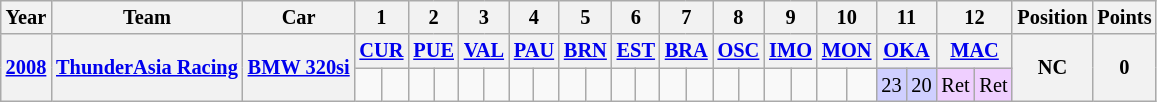<table class="wikitable" style="text-align:center; font-size:85%">
<tr>
<th>Year</th>
<th>Team</th>
<th>Car</th>
<th colspan=2>1</th>
<th colspan=2>2</th>
<th colspan=2>3</th>
<th colspan=2>4</th>
<th colspan=2>5</th>
<th colspan=2>6</th>
<th colspan=2>7</th>
<th colspan=2>8</th>
<th colspan=2>9</th>
<th colspan=2>10</th>
<th colspan=2>11</th>
<th colspan=2>12</th>
<th>Position</th>
<th>Points</th>
</tr>
<tr>
<th rowspan=2><a href='#'>2008</a></th>
<th rowspan=2><a href='#'>ThunderAsia Racing</a></th>
<th rowspan=2><a href='#'>BMW 320si</a></th>
<th colspan=2><a href='#'>CUR</a> </th>
<th colspan=2><a href='#'>PUE</a> </th>
<th colspan=2><a href='#'>VAL</a> </th>
<th colspan=2><a href='#'>PAU</a> </th>
<th colspan=2><a href='#'>BRN</a> </th>
<th colspan=2><a href='#'>EST</a> </th>
<th colspan=2><a href='#'>BRA</a> </th>
<th colspan=2><a href='#'>OSC</a> </th>
<th colspan=2><a href='#'>IMO</a> </th>
<th colspan=2><a href='#'>MON</a> </th>
<th colspan=2><a href='#'>OKA</a> </th>
<th colspan=2><a href='#'>MAC</a> </th>
<th rowspan=2>NC</th>
<th rowspan=2>0</th>
</tr>
<tr>
<td></td>
<td></td>
<td></td>
<td></td>
<td></td>
<td></td>
<td></td>
<td></td>
<td></td>
<td></td>
<td></td>
<td></td>
<td></td>
<td></td>
<td></td>
<td></td>
<td></td>
<td></td>
<td></td>
<td></td>
<td style="background:#cfcfff;">23</td>
<td style="background:#cfcfff;">20</td>
<td style="background:#efcfff;">Ret</td>
<td style="background:#efcfff;">Ret</td>
</tr>
</table>
